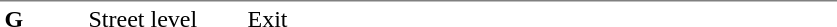<table table border=0 cellspacing=0 cellpadding=3>
<tr>
<td style="border-top:solid 1px gray;" width=50 valign=top><strong>G</strong></td>
<td style="border-top:solid 1px gray;" width=100 valign=top>Street level</td>
<td style="border-top:solid 1px gray;" width=390 valign=top>Exit</td>
</tr>
</table>
